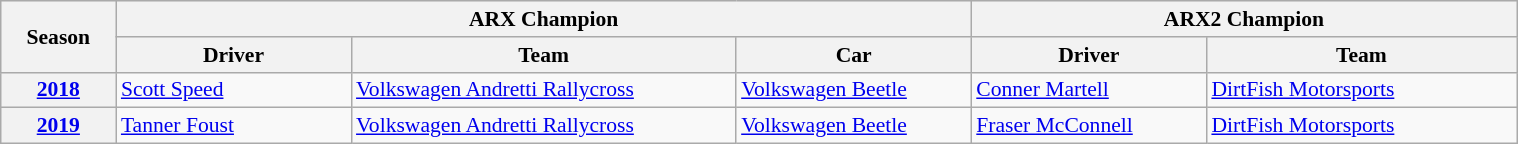<table class="wikitable" style="font-size:90%;">
<tr style="background:#efefef;">
<th rowspan="2" style="width:70px;">Season</th>
<th colspan="3">ARX Champion</th>
<th colspan="2">ARX2 Champion</th>
</tr>
<tr>
<th style="width:150px;">Driver</th>
<th style="width:250px;">Team</th>
<th style="width:150px;">Car</th>
<th style="width:150px;">Driver</th>
<th style="width:200px;">Team</th>
</tr>
<tr>
<th><a href='#'>2018</a></th>
<td> <a href='#'>Scott Speed</a></td>
<td> <a href='#'>Volkswagen Andretti Rallycross</a></td>
<td><a href='#'>Volkswagen Beetle</a></td>
<td> <a href='#'>Conner Martell</a></td>
<td> <a href='#'>DirtFish Motorsports</a></td>
</tr>
<tr>
<th><a href='#'>2019</a></th>
<td> <a href='#'>Tanner Foust</a></td>
<td> <a href='#'>Volkswagen Andretti Rallycross</a></td>
<td><a href='#'>Volkswagen Beetle</a></td>
<td> <a href='#'>Fraser McConnell</a></td>
<td> <a href='#'>DirtFish Motorsports</a></td>
</tr>
</table>
